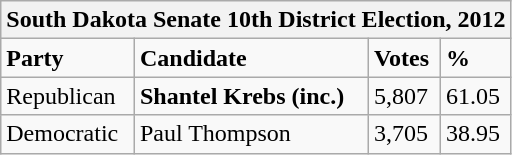<table class="wikitable">
<tr>
<th colspan="4">South Dakota Senate 10th District Election, 2012</th>
</tr>
<tr>
<td><strong>Party</strong></td>
<td><strong>Candidate</strong></td>
<td><strong>Votes</strong></td>
<td><strong>%</strong></td>
</tr>
<tr>
<td>Republican</td>
<td><strong>Shantel Krebs (inc.)</strong></td>
<td>5,807</td>
<td>61.05</td>
</tr>
<tr>
<td>Democratic</td>
<td>Paul Thompson</td>
<td>3,705</td>
<td>38.95</td>
</tr>
</table>
